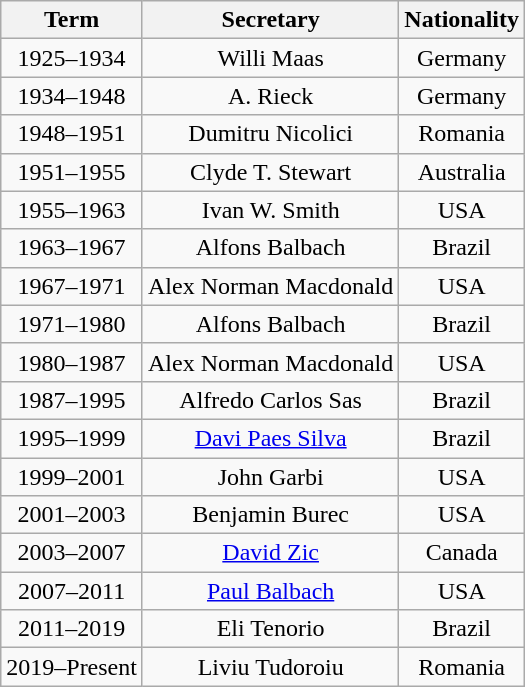<table class="wikitable" style="text-align:center">
<tr>
<th>Term</th>
<th>Secretary</th>
<th>Nationality</th>
</tr>
<tr>
<td>1925–1934</td>
<td>Willi Maas</td>
<td>Germany</td>
</tr>
<tr>
<td>1934–1948</td>
<td>A. Rieck</td>
<td>Germany</td>
</tr>
<tr>
<td>1948–1951</td>
<td>Dumitru Nicolici</td>
<td>Romania</td>
</tr>
<tr>
<td>1951–1955</td>
<td>Clyde T. Stewart</td>
<td>Australia</td>
</tr>
<tr>
<td>1955–1963</td>
<td>Ivan W. Smith</td>
<td>USA</td>
</tr>
<tr>
<td>1963–1967</td>
<td>Alfons Balbach</td>
<td>Brazil</td>
</tr>
<tr>
<td>1967–1971</td>
<td>Alex Norman Macdonald</td>
<td>USA</td>
</tr>
<tr>
<td>1971–1980</td>
<td>Alfons Balbach</td>
<td>Brazil</td>
</tr>
<tr>
<td>1980–1987</td>
<td>Alex Norman Macdonald</td>
<td>USA</td>
</tr>
<tr>
<td>1987–1995</td>
<td>Alfredo Carlos Sas</td>
<td>Brazil</td>
</tr>
<tr>
<td>1995–1999</td>
<td><a href='#'>Davi Paes Silva</a></td>
<td>Brazil</td>
</tr>
<tr>
<td>1999–2001</td>
<td>John Garbi</td>
<td>USA</td>
</tr>
<tr>
<td>2001–2003</td>
<td>Benjamin Burec</td>
<td>USA</td>
</tr>
<tr>
<td>2003–2007</td>
<td><a href='#'>David Zic</a></td>
<td>Canada</td>
</tr>
<tr>
<td>2007–2011</td>
<td><a href='#'>Paul Balbach</a></td>
<td>USA</td>
</tr>
<tr>
<td>2011–2019</td>
<td>Eli Tenorio</td>
<td>Brazil</td>
</tr>
<tr>
<td>2019–Present</td>
<td>Liviu Tudoroiu</td>
<td>Romania</td>
</tr>
</table>
